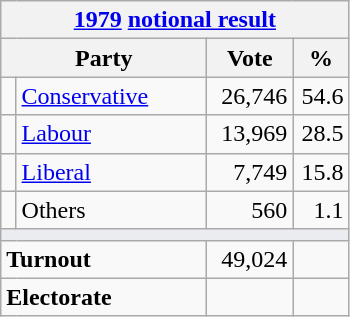<table class="wikitable">
<tr>
<th colspan="4"><a href='#'>1979</a> <a href='#'>notional result</a></th>
</tr>
<tr>
<th bgcolor="#DDDDFF" width="130px" colspan="2">Party</th>
<th bgcolor="#DDDDFF" width="50px">Vote</th>
<th bgcolor="#DDDDFF" width="30px">%</th>
</tr>
<tr>
<td></td>
<td><a href='#'>Conservative</a></td>
<td align=right>26,746</td>
<td align=right>54.6</td>
</tr>
<tr>
<td></td>
<td><a href='#'>Labour</a></td>
<td align=right>13,969</td>
<td align=right>28.5</td>
</tr>
<tr>
<td></td>
<td><a href='#'>Liberal</a></td>
<td align=right>7,749</td>
<td align=right>15.8</td>
</tr>
<tr>
<td></td>
<td>Others</td>
<td align=right>560</td>
<td align=right>1.1</td>
</tr>
<tr>
<td colspan="4" bgcolor="#EAECF0"></td>
</tr>
<tr>
<td colspan="2"><strong>Turnout</strong></td>
<td align=right>49,024</td>
<td align=right></td>
</tr>
<tr>
<td colspan="2"><strong>Electorate</strong></td>
<td align=right></td>
</tr>
</table>
